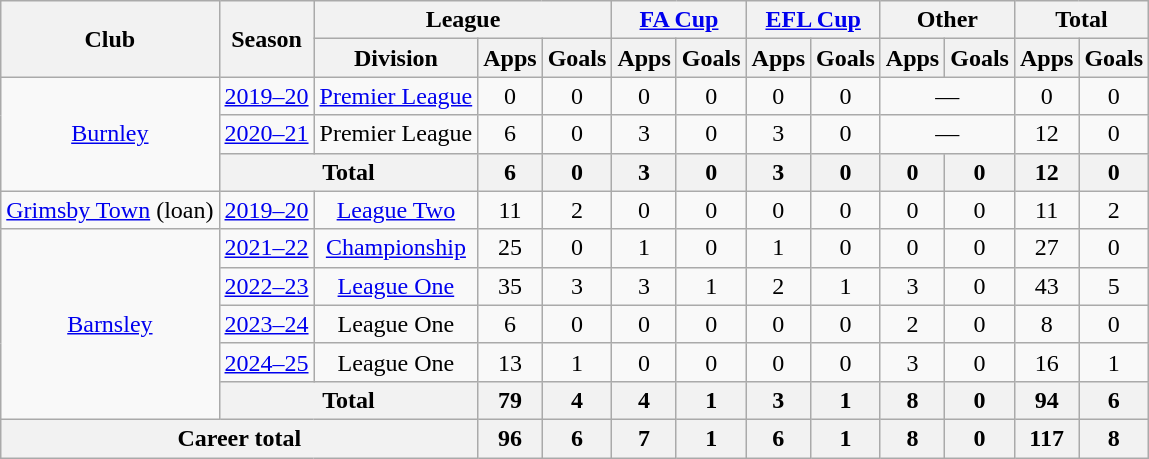<table class=wikitable style=text-align:center>
<tr>
<th rowspan=2>Club</th>
<th rowspan=2>Season</th>
<th colspan=3>League</th>
<th colspan=2><a href='#'>FA Cup</a></th>
<th colspan=2><a href='#'>EFL Cup</a></th>
<th colspan=2>Other</th>
<th colspan=2>Total</th>
</tr>
<tr>
<th>Division</th>
<th>Apps</th>
<th>Goals</th>
<th>Apps</th>
<th>Goals</th>
<th>Apps</th>
<th>Goals</th>
<th>Apps</th>
<th>Goals</th>
<th>Apps</th>
<th>Goals</th>
</tr>
<tr>
<td rowspan="3"><a href='#'>Burnley</a></td>
<td><a href='#'>2019–20</a></td>
<td><a href='#'>Premier League</a></td>
<td>0</td>
<td>0</td>
<td>0</td>
<td>0</td>
<td>0</td>
<td>0</td>
<td colspan=2>—</td>
<td>0</td>
<td>0</td>
</tr>
<tr>
<td><a href='#'>2020–21</a></td>
<td>Premier League</td>
<td>6</td>
<td>0</td>
<td>3</td>
<td>0</td>
<td>3</td>
<td>0</td>
<td colspan=2>—</td>
<td>12</td>
<td>0</td>
</tr>
<tr>
<th colspan="2">Total</th>
<th>6</th>
<th>0</th>
<th>3</th>
<th>0</th>
<th>3</th>
<th>0</th>
<th>0</th>
<th>0</th>
<th>12</th>
<th>0</th>
</tr>
<tr>
<td><a href='#'>Grimsby Town</a> (loan)</td>
<td><a href='#'>2019–20</a></td>
<td><a href='#'>League Two</a></td>
<td>11</td>
<td>2</td>
<td>0</td>
<td>0</td>
<td>0</td>
<td>0</td>
<td>0</td>
<td>0</td>
<td>11</td>
<td>2</td>
</tr>
<tr>
<td rowspan=5><a href='#'>Barnsley</a></td>
<td><a href='#'>2021–22</a></td>
<td><a href='#'>Championship</a></td>
<td>25</td>
<td>0</td>
<td>1</td>
<td>0</td>
<td>1</td>
<td>0</td>
<td>0</td>
<td>0</td>
<td>27</td>
<td>0</td>
</tr>
<tr>
<td><a href='#'>2022–23</a></td>
<td><a href='#'>League One</a></td>
<td>35</td>
<td>3</td>
<td>3</td>
<td>1</td>
<td>2</td>
<td>1</td>
<td>3</td>
<td>0</td>
<td>43</td>
<td>5</td>
</tr>
<tr>
<td><a href='#'>2023–24</a></td>
<td>League One</td>
<td>6</td>
<td>0</td>
<td>0</td>
<td>0</td>
<td>0</td>
<td>0</td>
<td>2</td>
<td>0</td>
<td>8</td>
<td>0</td>
</tr>
<tr>
<td><a href='#'>2024–25</a></td>
<td>League One</td>
<td>13</td>
<td>1</td>
<td>0</td>
<td>0</td>
<td>0</td>
<td>0</td>
<td>3</td>
<td>0</td>
<td>16</td>
<td>1</td>
</tr>
<tr>
<th colspan=2>Total</th>
<th>79</th>
<th>4</th>
<th>4</th>
<th>1</th>
<th>3</th>
<th>1</th>
<th>8</th>
<th>0</th>
<th>94</th>
<th>6</th>
</tr>
<tr>
<th colspan=3>Career total</th>
<th>96</th>
<th>6</th>
<th>7</th>
<th>1</th>
<th>6</th>
<th>1</th>
<th>8</th>
<th>0</th>
<th>117</th>
<th>8</th>
</tr>
</table>
